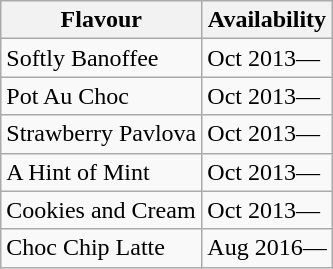<table class="wikitable">
<tr>
<th>Flavour</th>
<th>Availability</th>
</tr>
<tr>
<td>Softly Banoffee</td>
<td>Oct 2013—</td>
</tr>
<tr>
<td>Pot Au Choc</td>
<td>Oct 2013—</td>
</tr>
<tr>
<td>Strawberry Pavlova</td>
<td>Oct 2013—</td>
</tr>
<tr>
<td>A Hint of Mint</td>
<td>Oct 2013—</td>
</tr>
<tr>
<td>Cookies and Cream</td>
<td>Oct 2013—</td>
</tr>
<tr>
<td>Choc Chip Latte</td>
<td>Aug 2016—</td>
</tr>
</table>
